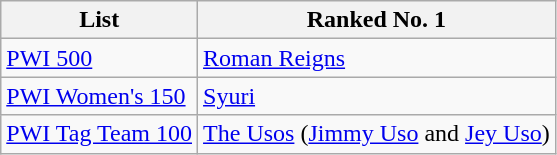<table class="wikitable">
<tr>
<th>List</th>
<th>Ranked No. 1</th>
</tr>
<tr>
<td><a href='#'>PWI 500</a></td>
<td><a href='#'>Roman Reigns</a></td>
</tr>
<tr>
<td><a href='#'>PWI Women's 150</a></td>
<td><a href='#'>Syuri</a></td>
</tr>
<tr>
<td><a href='#'>PWI Tag Team 100</a></td>
<td><a href='#'>The Usos</a> (<a href='#'>Jimmy Uso</a> and <a href='#'>Jey Uso</a>)</td>
</tr>
</table>
